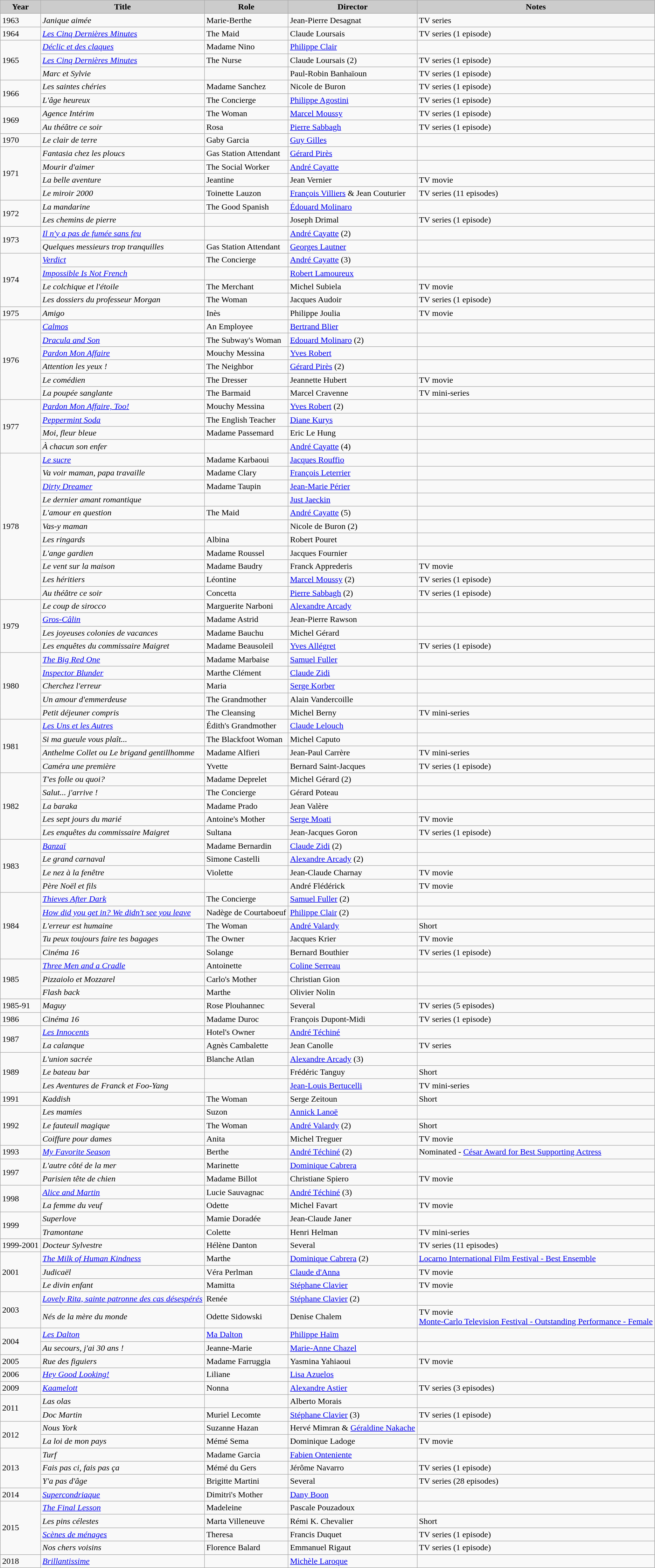<table class="wikitable">
<tr>
<th style="background: #CCCCCC;">Year</th>
<th style="background: #CCCCCC;">Title</th>
<th style="background: #CCCCCC;">Role</th>
<th style="background: #CCCCCC;">Director</th>
<th style="background: #CCCCCC;">Notes</th>
</tr>
<tr>
<td rowspan=1>1963</td>
<td><em>Janique aimée</em></td>
<td>Marie-Berthe</td>
<td>Jean-Pierre Desagnat</td>
<td>TV series</td>
</tr>
<tr>
<td rowspan=1>1964</td>
<td><em><a href='#'>Les Cinq Dernières Minutes</a></em></td>
<td>The Maid</td>
<td>Claude Loursais</td>
<td>TV series (1 episode)</td>
</tr>
<tr>
<td rowspan=3>1965</td>
<td><em><a href='#'>Déclic et des claques</a></em></td>
<td>Madame Nino</td>
<td><a href='#'>Philippe Clair</a></td>
<td></td>
</tr>
<tr>
<td><em><a href='#'>Les Cinq Dernières Minutes</a></em></td>
<td>The Nurse</td>
<td>Claude Loursais (2)</td>
<td>TV series (1 episode)</td>
</tr>
<tr>
<td><em>Marc et Sylvie</em></td>
<td></td>
<td>Paul-Robin Banhaïoun</td>
<td>TV series (1 episode)</td>
</tr>
<tr>
<td rowspan=2>1966</td>
<td><em>Les saintes chéries</em></td>
<td>Madame Sanchez</td>
<td>Nicole de Buron</td>
<td>TV series (1 episode)</td>
</tr>
<tr>
<td><em>L'âge heureux</em></td>
<td>The Concierge</td>
<td><a href='#'>Philippe Agostini</a></td>
<td>TV series (1 episode)</td>
</tr>
<tr>
<td rowspan=2>1969</td>
<td><em>Agence Intérim</em></td>
<td>The Woman</td>
<td><a href='#'>Marcel Moussy</a></td>
<td>TV series (1 episode)</td>
</tr>
<tr>
<td><em>Au théâtre ce soir</em></td>
<td>Rosa</td>
<td><a href='#'>Pierre Sabbagh</a></td>
<td>TV series (1 episode)</td>
</tr>
<tr>
<td rowspan=1>1970</td>
<td><em>Le clair de terre</em></td>
<td>Gaby Garcia</td>
<td><a href='#'>Guy Gilles</a></td>
<td></td>
</tr>
<tr>
<td rowspan=4>1971</td>
<td><em>Fantasia chez les ploucs</em></td>
<td>Gas Station Attendant</td>
<td><a href='#'>Gérard Pirès</a></td>
<td></td>
</tr>
<tr>
<td><em>Mourir d'aimer</em></td>
<td>The Social Worker</td>
<td><a href='#'>André Cayatte</a></td>
<td></td>
</tr>
<tr>
<td><em>La belle aventure</em></td>
<td>Jeantine</td>
<td>Jean Vernier</td>
<td>TV movie</td>
</tr>
<tr>
<td><em>Le miroir 2000</em></td>
<td>Toinette Lauzon</td>
<td><a href='#'>François Villiers</a> & Jean Couturier</td>
<td>TV series (11 episodes)</td>
</tr>
<tr>
<td rowspan=2>1972</td>
<td><em>La mandarine</em></td>
<td>The Good Spanish</td>
<td><a href='#'>Édouard Molinaro</a></td>
<td></td>
</tr>
<tr>
<td><em>Les chemins de pierre</em></td>
<td></td>
<td>Joseph Drimal</td>
<td>TV series (1 episode)</td>
</tr>
<tr>
<td rowspan=2>1973</td>
<td><em><a href='#'>Il n'y a pas de fumée sans feu</a></em></td>
<td></td>
<td><a href='#'>André Cayatte</a> (2)</td>
<td></td>
</tr>
<tr>
<td><em>Quelques messieurs trop tranquilles</em></td>
<td>Gas Station Attendant</td>
<td><a href='#'>Georges Lautner</a></td>
<td></td>
</tr>
<tr>
<td rowspan=4>1974</td>
<td><em><a href='#'>Verdict</a></em></td>
<td>The Concierge</td>
<td><a href='#'>André Cayatte</a> (3)</td>
<td></td>
</tr>
<tr>
<td><em><a href='#'>Impossible Is Not French</a></em></td>
<td></td>
<td><a href='#'>Robert Lamoureux</a></td>
<td></td>
</tr>
<tr>
<td><em>Le colchique et l'étoile</em></td>
<td>The Merchant</td>
<td>Michel Subiela</td>
<td>TV movie</td>
</tr>
<tr>
<td><em>Les dossiers du professeur Morgan</em></td>
<td>The Woman</td>
<td>Jacques Audoir</td>
<td>TV series (1 episode)</td>
</tr>
<tr>
<td rowspan=1>1975</td>
<td><em>Amigo</em></td>
<td>Inès</td>
<td>Philippe Joulia</td>
<td>TV movie</td>
</tr>
<tr>
<td rowspan=6>1976</td>
<td><em><a href='#'>Calmos</a></em></td>
<td>An Employee</td>
<td><a href='#'>Bertrand Blier</a></td>
<td></td>
</tr>
<tr>
<td><em><a href='#'>Dracula and Son</a></em></td>
<td>The Subway's Woman</td>
<td><a href='#'>Edouard Molinaro</a> (2)</td>
<td></td>
</tr>
<tr>
<td><em><a href='#'>Pardon Mon Affaire</a></em></td>
<td>Mouchy Messina</td>
<td><a href='#'>Yves Robert</a></td>
<td></td>
</tr>
<tr>
<td><em>Attention les yeux !</em></td>
<td>The Neighbor</td>
<td><a href='#'>Gérard Pirès</a> (2)</td>
<td></td>
</tr>
<tr>
<td><em>Le comédien</em></td>
<td>The Dresser</td>
<td>Jeannette Hubert</td>
<td>TV movie</td>
</tr>
<tr>
<td><em>La poupée sanglante</em></td>
<td>The Barmaid</td>
<td>Marcel Cravenne</td>
<td>TV mini-series</td>
</tr>
<tr>
<td rowspan=4>1977</td>
<td><em><a href='#'>Pardon Mon Affaire, Too!</a></em></td>
<td>Mouchy Messina</td>
<td><a href='#'>Yves Robert</a> (2)</td>
<td></td>
</tr>
<tr>
<td><em><a href='#'>Peppermint Soda</a></em></td>
<td>The English Teacher</td>
<td><a href='#'>Diane Kurys</a></td>
<td></td>
</tr>
<tr>
<td><em>Moi, fleur bleue</em></td>
<td>Madame Passemard</td>
<td>Eric Le Hung</td>
<td></td>
</tr>
<tr>
<td><em>À chacun son enfer</em></td>
<td></td>
<td><a href='#'>André Cayatte</a> (4)</td>
<td></td>
</tr>
<tr>
<td rowspan=11>1978</td>
<td><em><a href='#'>Le sucre</a></em></td>
<td>Madame Karbaoui</td>
<td><a href='#'>Jacques Rouffio</a></td>
<td></td>
</tr>
<tr>
<td><em>Va voir maman, papa travaille</em></td>
<td>Madame Clary</td>
<td><a href='#'>François Leterrier</a></td>
<td></td>
</tr>
<tr>
<td><em><a href='#'>Dirty Dreamer</a></em></td>
<td>Madame Taupin</td>
<td><a href='#'>Jean-Marie Périer</a></td>
<td></td>
</tr>
<tr>
<td><em>Le dernier amant romantique</em></td>
<td></td>
<td><a href='#'>Just Jaeckin</a></td>
<td></td>
</tr>
<tr>
<td><em>L'amour en question</em></td>
<td>The Maid</td>
<td><a href='#'>André Cayatte</a> (5)</td>
<td></td>
</tr>
<tr>
<td><em>Vas-y maman</em></td>
<td></td>
<td>Nicole de Buron (2)</td>
<td></td>
</tr>
<tr>
<td><em>Les ringards</em></td>
<td>Albina</td>
<td>Robert Pouret</td>
<td></td>
</tr>
<tr>
<td><em>L'ange gardien</em></td>
<td>Madame Roussel</td>
<td>Jacques Fournier</td>
<td></td>
</tr>
<tr>
<td><em>Le vent sur la maison</em></td>
<td>Madame Baudry</td>
<td>Franck Apprederis</td>
<td>TV movie</td>
</tr>
<tr>
<td><em>Les héritiers</em></td>
<td>Léontine</td>
<td><a href='#'>Marcel Moussy</a> (2)</td>
<td>TV series (1 episode)</td>
</tr>
<tr>
<td><em>Au théâtre ce soir</em></td>
<td>Concetta</td>
<td><a href='#'>Pierre Sabbagh</a> (2)</td>
<td>TV series (1 episode)</td>
</tr>
<tr>
<td rowspan=4>1979</td>
<td><em>Le coup de sirocco</em></td>
<td>Marguerite Narboni</td>
<td><a href='#'>Alexandre Arcady</a></td>
<td></td>
</tr>
<tr>
<td><em><a href='#'>Gros-Câlin</a></em></td>
<td>Madame Astrid</td>
<td>Jean-Pierre Rawson</td>
<td></td>
</tr>
<tr>
<td><em>Les joyeuses colonies de vacances</em></td>
<td>Madame Bauchu</td>
<td>Michel Gérard</td>
<td></td>
</tr>
<tr>
<td><em>Les enquêtes du commissaire Maigret</em></td>
<td>Madame Beausoleil</td>
<td><a href='#'>Yves Allégret</a></td>
<td>TV series (1 episode)</td>
</tr>
<tr>
<td rowspan=5>1980</td>
<td><em><a href='#'>The Big Red One</a></em></td>
<td>Madame Marbaise</td>
<td><a href='#'>Samuel Fuller</a></td>
<td></td>
</tr>
<tr>
<td><em><a href='#'>Inspector Blunder</a></em></td>
<td>Marthe Clément</td>
<td><a href='#'>Claude Zidi</a></td>
<td></td>
</tr>
<tr>
<td><em>Cherchez l'erreur</em></td>
<td>Maria</td>
<td><a href='#'>Serge Korber</a></td>
<td></td>
</tr>
<tr>
<td><em>Un amour d'emmerdeuse</em></td>
<td>The Grandmother</td>
<td>Alain Vandercoille</td>
<td></td>
</tr>
<tr>
<td><em>Petit déjeuner compris</em></td>
<td>The Cleansing</td>
<td>Michel Berny</td>
<td>TV mini-series</td>
</tr>
<tr>
<td rowspan=4>1981</td>
<td><em><a href='#'>Les Uns et les Autres</a></em></td>
<td>Édith's Grandmother</td>
<td><a href='#'>Claude Lelouch</a></td>
<td></td>
</tr>
<tr>
<td><em>Si ma gueule vous plaît...</em></td>
<td>The Blackfoot Woman</td>
<td>Michel Caputo</td>
<td></td>
</tr>
<tr>
<td><em>Anthelme Collet ou Le brigand gentillhomme</em></td>
<td>Madame Alfieri</td>
<td>Jean-Paul Carrère</td>
<td>TV mini-series</td>
</tr>
<tr>
<td><em>Caméra une première</em></td>
<td>Yvette</td>
<td>Bernard Saint-Jacques</td>
<td>TV series (1 episode)</td>
</tr>
<tr>
<td rowspan=5>1982</td>
<td><em>T'es folle ou quoi?</em></td>
<td>Madame Deprelet</td>
<td>Michel Gérard (2)</td>
<td></td>
</tr>
<tr>
<td><em>Salut... j'arrive !</em></td>
<td>The Concierge</td>
<td>Gérard Poteau</td>
<td></td>
</tr>
<tr>
<td><em>La baraka</em></td>
<td>Madame Prado</td>
<td>Jean Valère</td>
<td></td>
</tr>
<tr>
<td><em>Les sept jours du marié</em></td>
<td>Antoine's Mother</td>
<td><a href='#'>Serge Moati</a></td>
<td>TV movie</td>
</tr>
<tr>
<td><em>Les enquêtes du commissaire Maigret</em></td>
<td>Sultana</td>
<td>Jean-Jacques Goron</td>
<td>TV series (1 episode)</td>
</tr>
<tr>
<td rowspan=4>1983</td>
<td><em><a href='#'>Banzaï</a></em></td>
<td>Madame Bernardin</td>
<td><a href='#'>Claude Zidi</a> (2)</td>
<td></td>
</tr>
<tr>
<td><em>Le grand carnaval</em></td>
<td>Simone Castelli</td>
<td><a href='#'>Alexandre Arcady</a> (2)</td>
<td></td>
</tr>
<tr>
<td><em>Le nez à la fenêtre</em></td>
<td>Violette</td>
<td>Jean-Claude Charnay</td>
<td>TV movie</td>
</tr>
<tr>
<td><em>Père Noël et fils</em></td>
<td></td>
<td>André Flédérick</td>
<td>TV movie</td>
</tr>
<tr>
<td rowspan=5>1984</td>
<td><em><a href='#'>Thieves After Dark</a></em></td>
<td>The Concierge</td>
<td><a href='#'>Samuel Fuller</a> (2)</td>
<td></td>
</tr>
<tr>
<td><em><a href='#'>How did you get in? We didn't see you leave</a></em></td>
<td>Nadège de Courtaboeuf</td>
<td><a href='#'>Philippe Clair</a> (2)</td>
<td></td>
</tr>
<tr>
<td><em>L'erreur est humaine</em></td>
<td>The Woman</td>
<td><a href='#'>André Valardy</a></td>
<td>Short</td>
</tr>
<tr>
<td><em>Tu peux toujours faire tes bagages</em></td>
<td>The Owner</td>
<td>Jacques Krier</td>
<td>TV movie</td>
</tr>
<tr>
<td><em>Cinéma 16</em></td>
<td>Solange</td>
<td>Bernard Bouthier</td>
<td>TV series (1 episode)</td>
</tr>
<tr>
<td rowspan=3>1985</td>
<td><em><a href='#'>Three Men and a Cradle</a></em></td>
<td>Antoinette</td>
<td><a href='#'>Coline Serreau</a></td>
<td></td>
</tr>
<tr>
<td><em>Pizzaiolo et Mozzarel</em></td>
<td>Carlo's Mother</td>
<td>Christian Gion</td>
<td></td>
</tr>
<tr>
<td><em>Flash back</em></td>
<td>Marthe</td>
<td>Olivier Nolin</td>
<td></td>
</tr>
<tr>
<td rowspan=1>1985-91</td>
<td><em>Maguy</em></td>
<td>Rose Plouhannec</td>
<td>Several</td>
<td>TV series (5 episodes)</td>
</tr>
<tr>
<td rowspan=1>1986</td>
<td><em>Cinéma 16</em></td>
<td>Madame Duroc</td>
<td>François Dupont-Midi</td>
<td>TV series (1 episode)</td>
</tr>
<tr>
<td rowspan=2>1987</td>
<td><em><a href='#'>Les Innocents</a></em></td>
<td>Hotel's Owner</td>
<td><a href='#'>André Téchiné</a></td>
<td></td>
</tr>
<tr>
<td><em>La calanque</em></td>
<td>Agnès Cambalette</td>
<td>Jean Canolle</td>
<td>TV series</td>
</tr>
<tr>
<td rowspan=3>1989</td>
<td><em>L'union sacrée</em></td>
<td>Blanche Atlan</td>
<td><a href='#'>Alexandre Arcady</a> (3)</td>
<td></td>
</tr>
<tr>
<td><em>Le bateau bar</em></td>
<td></td>
<td>Frédéric Tanguy</td>
<td>Short</td>
</tr>
<tr>
<td><em>Les Aventures de Franck et Foo-Yang</em></td>
<td></td>
<td><a href='#'>Jean-Louis Bertucelli</a></td>
<td>TV mini-series</td>
</tr>
<tr>
<td rowspan=1>1991</td>
<td><em>Kaddish</em></td>
<td>The Woman</td>
<td>Serge Zeitoun</td>
<td>Short</td>
</tr>
<tr>
<td rowspan=3>1992</td>
<td><em>Les mamies</em></td>
<td>Suzon</td>
<td><a href='#'>Annick Lanoë</a></td>
<td></td>
</tr>
<tr>
<td><em>Le fauteuil magique</em></td>
<td>The Woman</td>
<td><a href='#'>André Valardy</a> (2)</td>
<td>Short</td>
</tr>
<tr>
<td><em>Coiffure pour dames</em></td>
<td>Anita</td>
<td>Michel Treguer</td>
<td>TV movie</td>
</tr>
<tr>
<td>1993</td>
<td><em><a href='#'>My Favorite Season</a></em></td>
<td>Berthe</td>
<td><a href='#'>André Téchiné</a> (2)</td>
<td>Nominated - <a href='#'>César Award for Best Supporting Actress</a></td>
</tr>
<tr>
<td rowspan=2>1997</td>
<td><em>L'autre côté de la mer</em></td>
<td>Marinette</td>
<td><a href='#'>Dominique Cabrera</a></td>
<td></td>
</tr>
<tr>
<td><em>Parisien tête de chien</em></td>
<td>Madame Billot</td>
<td>Christiane Spiero</td>
<td>TV movie</td>
</tr>
<tr>
<td rowspan=2>1998</td>
<td><em><a href='#'>Alice and Martin</a></em></td>
<td>Lucie Sauvagnac</td>
<td><a href='#'>André Téchiné</a> (3)</td>
<td></td>
</tr>
<tr>
<td><em>La femme du veuf</em></td>
<td>Odette</td>
<td>Michel Favart</td>
<td>TV movie</td>
</tr>
<tr>
<td rowspan=2>1999</td>
<td><em>Superlove</em></td>
<td>Mamie Doradée</td>
<td>Jean-Claude Janer</td>
<td></td>
</tr>
<tr>
<td><em>Tramontane</em></td>
<td>Colette</td>
<td>Henri Helman</td>
<td>TV mini-series</td>
</tr>
<tr>
<td rowspan=1>1999-2001</td>
<td><em>Docteur Sylvestre</em></td>
<td>Hélène Danton</td>
<td>Several</td>
<td>TV series (11 episodes)</td>
</tr>
<tr>
<td rowspan=3>2001</td>
<td><em><a href='#'>The Milk of Human Kindness</a></em></td>
<td>Marthe</td>
<td><a href='#'>Dominique Cabrera</a> (2)</td>
<td><a href='#'>Locarno International Film Festival - Best Ensemble</a></td>
</tr>
<tr>
<td><em>Judicaël</em></td>
<td>Véra Perlman</td>
<td><a href='#'>Claude d'Anna</a></td>
<td>TV movie</td>
</tr>
<tr>
<td><em>Le divin enfant</em></td>
<td>Mamitta</td>
<td><a href='#'>Stéphane Clavier</a></td>
<td>TV movie</td>
</tr>
<tr>
<td rowspan=2>2003</td>
<td><em><a href='#'>Lovely Rita, sainte patronne des cas désespérés</a></em></td>
<td>Renée</td>
<td><a href='#'>Stéphane Clavier</a> (2)</td>
<td></td>
</tr>
<tr>
<td><em>Nés de la mère du monde</em></td>
<td>Odette Sidowski</td>
<td>Denise Chalem</td>
<td>TV movie<br><a href='#'>Monte-Carlo Television Festival - Outstanding Performance - Female</a></td>
</tr>
<tr>
<td rowspan=2>2004</td>
<td><em><a href='#'>Les Dalton</a></em></td>
<td><a href='#'>Ma Dalton</a></td>
<td><a href='#'>Philippe Haïm</a></td>
<td></td>
</tr>
<tr>
<td><em>Au secours, j'ai 30 ans !</em></td>
<td>Jeanne-Marie</td>
<td><a href='#'>Marie-Anne Chazel</a></td>
<td></td>
</tr>
<tr>
<td rowspan=1>2005</td>
<td><em>Rue des figuiers</em></td>
<td>Madame Farruggia</td>
<td>Yasmina Yahiaoui</td>
<td>TV movie</td>
</tr>
<tr>
<td rowspan=1>2006</td>
<td><em><a href='#'>Hey Good Looking!</a></em></td>
<td>Liliane</td>
<td><a href='#'>Lisa Azuelos</a></td>
<td></td>
</tr>
<tr>
<td rowspan=1>2009</td>
<td><em><a href='#'>Kaamelott</a></em></td>
<td>Nonna</td>
<td><a href='#'>Alexandre Astier</a></td>
<td>TV series (3 episodes)</td>
</tr>
<tr>
<td rowspan=2>2011</td>
<td><em>Las olas</em></td>
<td></td>
<td>Alberto Morais</td>
<td></td>
</tr>
<tr>
<td><em>Doc Martin</em></td>
<td>Muriel Lecomte</td>
<td><a href='#'>Stéphane Clavier</a> (3)</td>
<td>TV series (1 episode)</td>
</tr>
<tr>
<td rowspan=2>2012</td>
<td><em>Nous York</em></td>
<td>Suzanne Hazan</td>
<td>Hervé Mimran & <a href='#'>Géraldine Nakache</a></td>
<td></td>
</tr>
<tr>
<td><em>La loi de mon pays</em></td>
<td>Mémé Sema</td>
<td>Dominique Ladoge</td>
<td>TV movie</td>
</tr>
<tr>
<td rowspan=3>2013</td>
<td><em>Turf</em></td>
<td>Madame Garcia</td>
<td><a href='#'>Fabien Onteniente</a></td>
<td></td>
</tr>
<tr>
<td><em>Fais pas ci, fais pas ça</em></td>
<td>Mémé du Gers</td>
<td>Jérôme Navarro</td>
<td>TV series (1 episode)</td>
</tr>
<tr>
<td><em>Y'a pas d'âge</em></td>
<td>Brigitte Martini</td>
<td>Several</td>
<td>TV series (28 episodes)</td>
</tr>
<tr>
<td rowspan=1>2014</td>
<td><em><a href='#'>Supercondriaque</a></em></td>
<td>Dimitri's Mother</td>
<td><a href='#'>Dany Boon</a></td>
<td></td>
</tr>
<tr>
<td rowspan=4>2015</td>
<td><em><a href='#'>The Final Lesson</a></em></td>
<td>Madeleine</td>
<td>Pascale Pouzadoux</td>
<td></td>
</tr>
<tr>
<td><em>Les pins célestes</em></td>
<td>Marta Villeneuve</td>
<td>Rémi K. Chevalier</td>
<td>Short</td>
</tr>
<tr>
<td><em><a href='#'>Scènes de ménages</a></em></td>
<td>Theresa</td>
<td>Francis Duquet</td>
<td>TV series (1 episode)</td>
</tr>
<tr>
<td><em>Nos chers voisins</em></td>
<td>Florence Balard</td>
<td>Emmanuel Rigaut</td>
<td>TV series (1 episode)</td>
</tr>
<tr>
<td rowspan=1>2018</td>
<td><em><a href='#'>Brillantissime</a></em></td>
<td></td>
<td><a href='#'>Michèle Laroque</a></td>
<td></td>
</tr>
</table>
